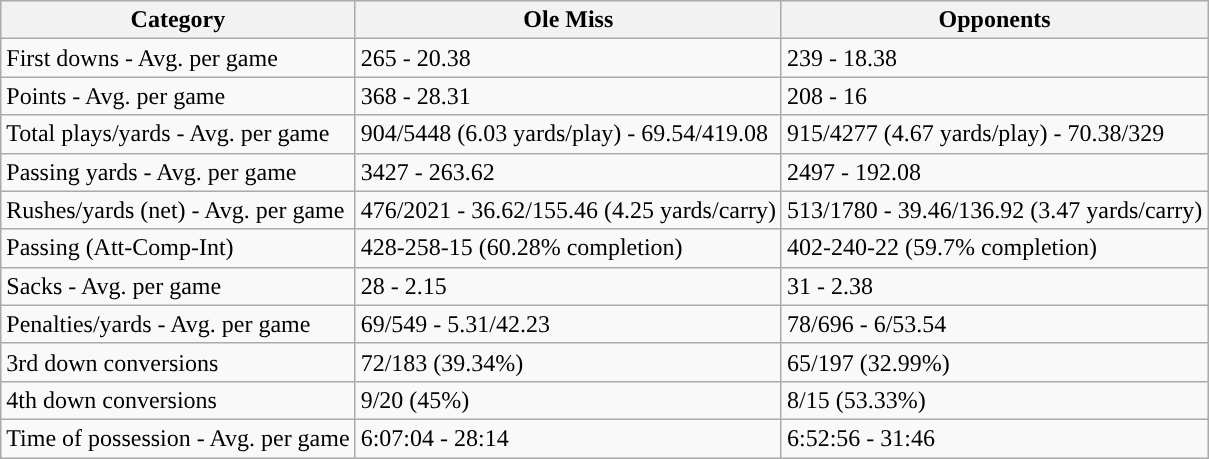<table class="wikitable" style="float: left;">
<tr>
<th>Category</th>
<th>Ole Miss</th>
<th>Opponents</th>
</tr>
<tr>
<td>First downs - Avg. per game</td>
<td>265 - 20.38</td>
<td>239 - 18.38</td>
</tr>
<tr>
<td>Points - Avg. per game</td>
<td>368 - 28.31</td>
<td>208 - 16</td>
</tr>
<tr>
<td>Total plays/yards - Avg. per game</td>
<td>904/5448 (6.03 yards/play) - 69.54/419.08</td>
<td>915/4277 (4.67 yards/play) - 70.38/329</td>
</tr>
<tr>
<td>Passing yards - Avg. per game</td>
<td>3427 - 263.62</td>
<td>2497 - 192.08</td>
</tr>
<tr>
<td>Rushes/yards (net) - Avg. per game</td>
<td>476/2021 - 36.62/155.46 (4.25 yards/carry)</td>
<td>513/1780 - 39.46/136.92 (3.47 yards/carry)</td>
</tr>
<tr>
<td>Passing (Att-Comp-Int)</td>
<td>428-258-15 (60.28% completion)</td>
<td>402-240-22 (59.7% completion)</td>
</tr>
<tr>
<td>Sacks - Avg. per game</td>
<td>28 - 2.15</td>
<td>31 - 2.38</td>
</tr>
<tr>
<td>Penalties/yards - Avg. per game</td>
<td>69/549 - 5.31/42.23</td>
<td>78/696 - 6/53.54</td>
</tr>
<tr>
<td>3rd down conversions</td>
<td>72/183 (39.34%)</td>
<td>65/197 (32.99%)</td>
</tr>
<tr>
<td>4th down conversions</td>
<td>9/20 (45%)</td>
<td>8/15 (53.33%)</td>
</tr>
<tr>
<td>Time of possession - Avg. per game</td>
<td>6:07:04 - 28:14</td>
<td>6:52:56 - 31:46</td>
</tr>
</table>
